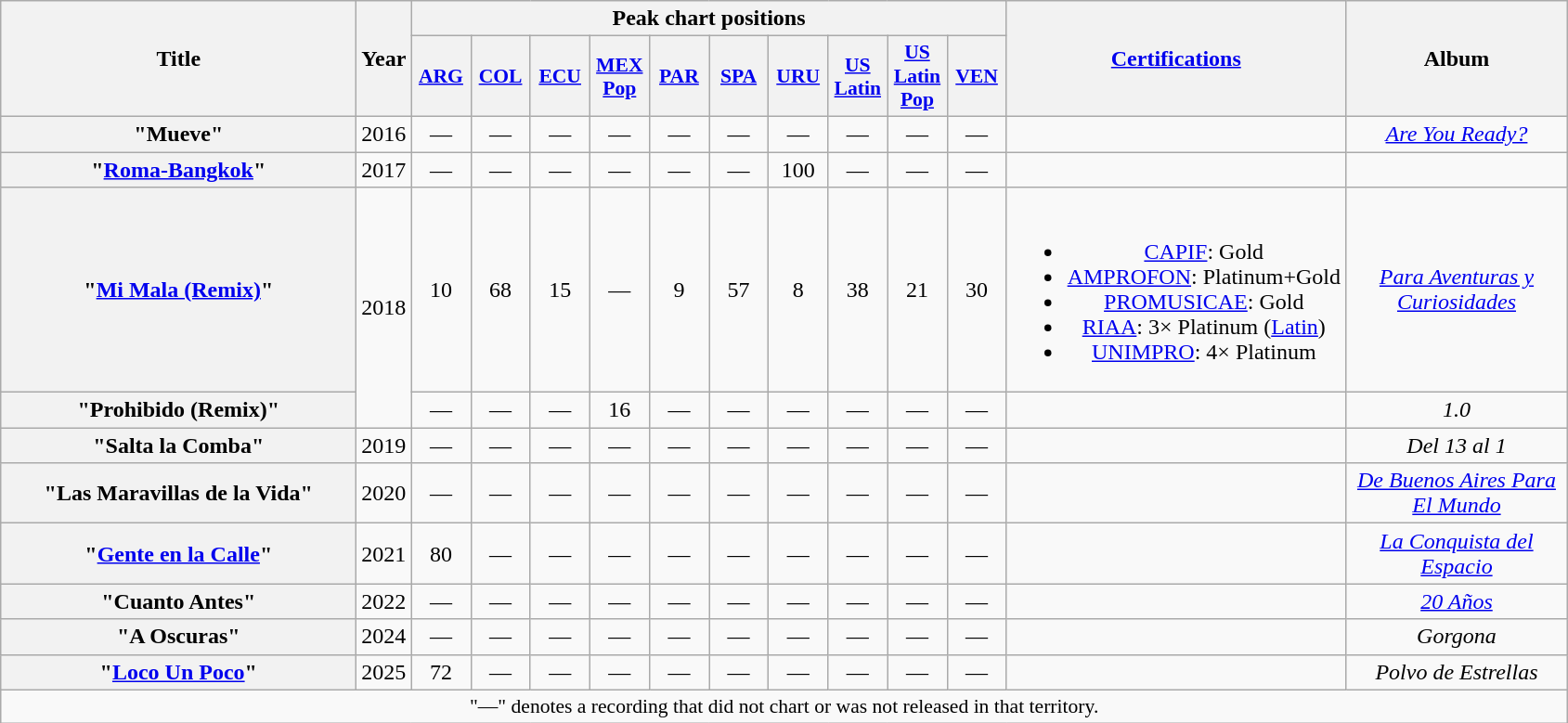<table class="wikitable plainrowheaders" style="text-align:center;">
<tr>
<th scope="col" rowspan="2" style="width:15.5em;">Title</th>
<th scope="col" rowspan="2" style="width:1em;">Year</th>
<th scope="col" colspan="10">Peak chart positions</th>
<th scope="col" rowspan="2"><a href='#'>Certifications</a></th>
<th scope="col" rowspan="2" style="width:9.5em;">Album</th>
</tr>
<tr>
<th scope="col" style="width:2.5em;font-size:90%;"><a href='#'>ARG</a><br></th>
<th scope="col" style="width:2.5em;font-size:90%;"><a href='#'>COL</a><br></th>
<th scope="col" style="width:2.5em;font-size:90%;"><a href='#'>ECU</a><br></th>
<th scope="col" style="width:2.5em;font-size:90%;"><a href='#'>MEX<br>Pop</a><br></th>
<th scope="col" style="width:2.5em;font-size:90%;"><a href='#'>PAR</a><br></th>
<th scope="col" style="width:2.5em;font-size:90%;"><a href='#'>SPA</a><br></th>
<th scope="col" style="width:2.5em;font-size:90%;"><a href='#'>URU</a><br></th>
<th scope="col" style="width:2.5em;font-size:90%;"><a href='#'>US<br>Latin</a><br></th>
<th scope="col" style="width:2.5em;font-size:90%;"><a href='#'>US<br>Latin<br>Pop</a><br></th>
<th scope="col" style="width:2.5em;font-size:90%;"><a href='#'>VEN</a><br></th>
</tr>
<tr>
<th scope="row">"Mueve"<br></th>
<td>2016</td>
<td>—</td>
<td>—</td>
<td>—</td>
<td>—</td>
<td>—</td>
<td>—</td>
<td>—</td>
<td>—</td>
<td>—</td>
<td>—</td>
<td></td>
<td><em><a href='#'>Are You Ready?</a></em></td>
</tr>
<tr>
<th scope="row">"<a href='#'>Roma-Bangkok</a>"<br></th>
<td>2017</td>
<td>—</td>
<td>—</td>
<td>—</td>
<td>—</td>
<td>—</td>
<td>—</td>
<td>100</td>
<td>—</td>
<td>—</td>
<td>—</td>
<td></td>
<td></td>
</tr>
<tr>
<th scope="row">"<a href='#'>Mi Mala (Remix)</a>"<br></th>
<td rowspan="2">2018</td>
<td>10</td>
<td>68</td>
<td>15</td>
<td>—</td>
<td>9</td>
<td>57</td>
<td>8</td>
<td>38</td>
<td>21</td>
<td>30</td>
<td><br><ul><li><a href='#'>CAPIF</a>: Gold</li><li><a href='#'>AMPROFON</a>: Platinum+Gold</li><li><a href='#'>PROMUSICAE</a>: Gold</li><li><a href='#'>RIAA</a>: 3× Platinum <span>(<a href='#'>Latin</a>)</span></li><li><a href='#'>UNIMPRO</a>: 4× Platinum</li></ul></td>
<td><em><a href='#'>Para Aventuras y Curiosidades</a></em></td>
</tr>
<tr>
<th scope="row">"Prohibido (Remix)"<br></th>
<td>—</td>
<td>—</td>
<td>—</td>
<td>16</td>
<td>—</td>
<td>—</td>
<td>—</td>
<td>—</td>
<td>—</td>
<td>—</td>
<td></td>
<td><em>1.0</em></td>
</tr>
<tr>
<th scope="row">"Salta la Comba"<br></th>
<td>2019</td>
<td>—</td>
<td>—</td>
<td>—</td>
<td>—</td>
<td>—</td>
<td>—</td>
<td>—</td>
<td>—</td>
<td>—</td>
<td>—</td>
<td></td>
<td><em>Del 13 al 1</em></td>
</tr>
<tr>
<th scope="row">"Las Maravillas de la Vida"<br></th>
<td>2020</td>
<td>—</td>
<td>—</td>
<td>—</td>
<td>—</td>
<td>—</td>
<td>—</td>
<td>—</td>
<td>—</td>
<td>—</td>
<td>—</td>
<td></td>
<td><em><a href='#'>De Buenos Aires Para El Mundo</a></em></td>
</tr>
<tr>
<th scope="row">"<a href='#'>Gente en la Calle</a>"<br></th>
<td>2021</td>
<td>80</td>
<td>—</td>
<td>—</td>
<td>—</td>
<td>—</td>
<td>—</td>
<td>—</td>
<td>—</td>
<td>—</td>
<td>—</td>
<td></td>
<td><em><a href='#'>La Conquista del Espacio</a></em></td>
</tr>
<tr>
<th scope="row">"Cuanto Antes"<br></th>
<td>2022</td>
<td>—</td>
<td>—</td>
<td>—</td>
<td>—</td>
<td>—</td>
<td>—</td>
<td>—</td>
<td>—</td>
<td>—</td>
<td>—</td>
<td></td>
<td><em><a href='#'>20 Años</a></em></td>
</tr>
<tr>
<th scope="row">"A Oscuras"<br></th>
<td>2024</td>
<td>—</td>
<td>—</td>
<td>—</td>
<td>—</td>
<td>—</td>
<td>—</td>
<td>—</td>
<td>—</td>
<td>—</td>
<td>—</td>
<td></td>
<td><em>Gorgona</em></td>
</tr>
<tr>
<th scope="row">"<a href='#'>Loco Un Poco</a>"<br></th>
<td>2025</td>
<td>72</td>
<td>—</td>
<td>—</td>
<td>—</td>
<td>—</td>
<td>—</td>
<td>—</td>
<td>—</td>
<td>—</td>
<td>—</td>
<td></td>
<td><em>Polvo de Estrellas</em></td>
</tr>
<tr>
<td colspan="14" style="font-size:90%">"—" denotes a recording that did not chart or was not released in that territory.</td>
</tr>
</table>
